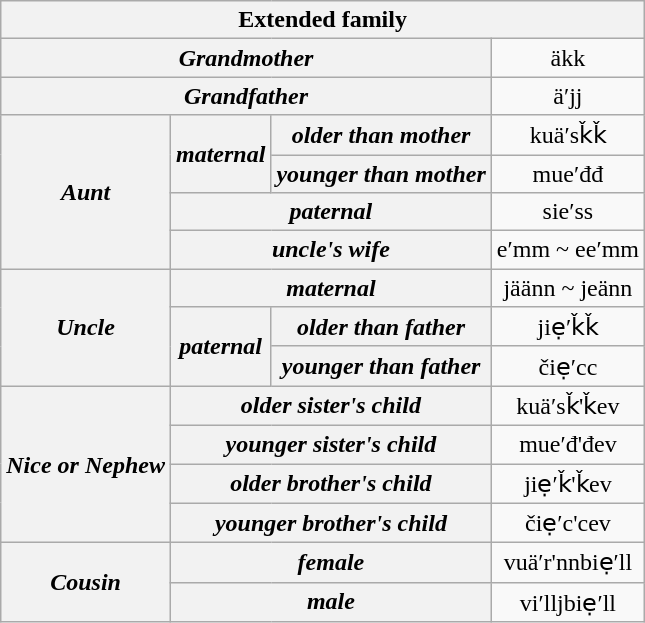<table class="wikitable" style="text-align:center;">
<tr>
<th colspan="4">Extended family</th>
</tr>
<tr>
<th colspan="3"><em>Grandmother</em></th>
<td>äkk</td>
</tr>
<tr>
<th colspan="3"><em>Grandfather</em></th>
<td>ä′jj</td>
</tr>
<tr>
<th rowspan="4"><em>Aunt</em></th>
<th rowspan="2"><em>maternal</em></th>
<th><em>older than mother</em></th>
<td>kuä′sǩǩ</td>
</tr>
<tr>
<th><em>younger than mother</em></th>
<td>mue′đđ</td>
</tr>
<tr>
<th colspan="2"><em>paternal</em></th>
<td>sie′ss</td>
</tr>
<tr>
<th colspan="2"><em>uncle's wife</em></th>
<td>e′mm ~ ee′mm</td>
</tr>
<tr>
<th rowspan="3"><em>Uncle</em></th>
<th colspan="2"><em>maternal</em></th>
<td>jäänn ~ jeänn</td>
</tr>
<tr>
<th rowspan="2"><em>paternal</em></th>
<th><em>older than father</em></th>
<td>jiẹ′ǩǩ</td>
</tr>
<tr>
<th><em>younger than father</em></th>
<td>čiẹ′cc</td>
</tr>
<tr>
<th rowspan="4"><em>Nice or</em> <em>Nephew</em></th>
<th colspan="2"><em>older sister's child</em></th>
<td>kuä′sǩ'ǩev</td>
</tr>
<tr>
<th colspan="2"><em>younger sister's child</em></th>
<td>mue′đ'đev</td>
</tr>
<tr>
<th colspan="2"><em>older brother's child</em></th>
<td>jiẹ′ǩ'ǩev</td>
</tr>
<tr>
<th colspan="2"><em>younger brother's child</em></th>
<td>čiẹ′c'cev</td>
</tr>
<tr>
<th rowspan="2"><em>Cousin</em></th>
<th colspan="2"><em>female</em></th>
<td>vuä′r'nnbiẹ′ll</td>
</tr>
<tr>
<th colspan="2"><em>male</em></th>
<td>vi′lljbiẹ′ll</td>
</tr>
</table>
